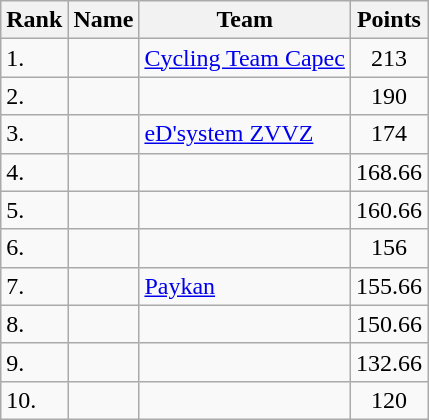<table class="wikitable sortable">
<tr>
<th>Rank</th>
<th>Name</th>
<th>Team</th>
<th>Points</th>
</tr>
<tr>
<td>1.</td>
<td></td>
<td><a href='#'>Cycling Team Capec</a></td>
<td align=center>213</td>
</tr>
<tr>
<td>2.</td>
<td></td>
<td></td>
<td align=center>190</td>
</tr>
<tr>
<td>3.</td>
<td></td>
<td><a href='#'>eD'system ZVVZ</a></td>
<td align=center>174</td>
</tr>
<tr>
<td>4.</td>
<td></td>
<td></td>
<td align=center>168.66</td>
</tr>
<tr>
<td>5.</td>
<td></td>
<td></td>
<td align=center>160.66</td>
</tr>
<tr>
<td>6.</td>
<td></td>
<td></td>
<td align=center>156</td>
</tr>
<tr>
<td>7.</td>
<td></td>
<td><a href='#'>Paykan</a></td>
<td align=center>155.66</td>
</tr>
<tr>
<td>8.</td>
<td></td>
<td></td>
<td align=center>150.66</td>
</tr>
<tr>
<td>9.</td>
<td></td>
<td></td>
<td align=center>132.66</td>
</tr>
<tr>
<td>10.</td>
<td></td>
<td></td>
<td align=center>120</td>
</tr>
</table>
